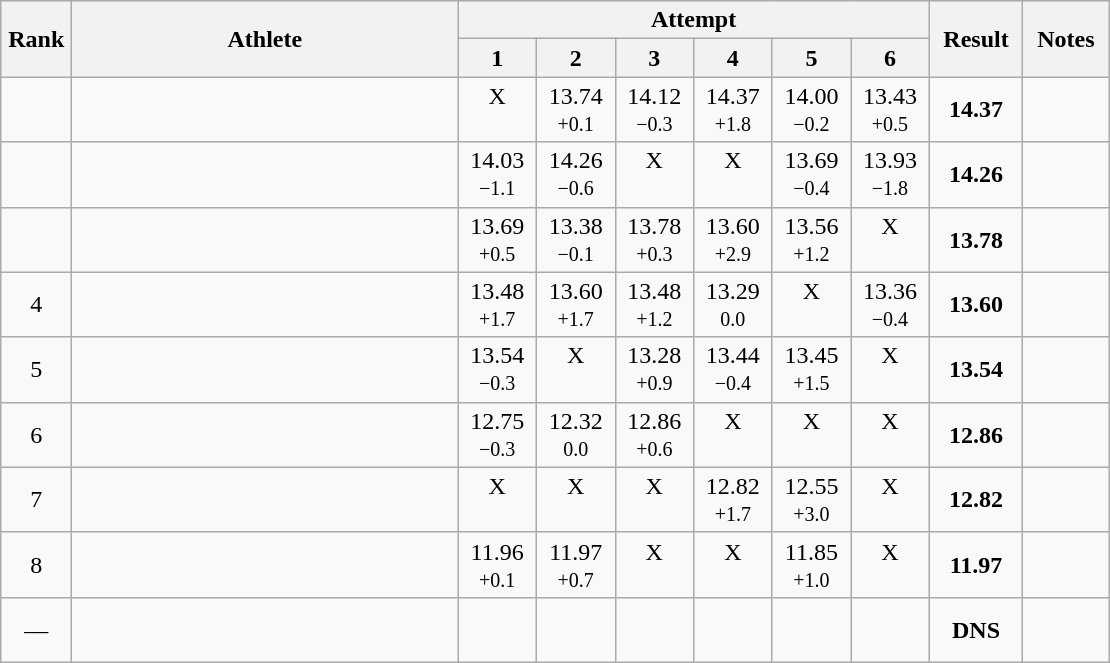<table class="wikitable" style="text-align:center">
<tr>
<th rowspan=2 width=40>Rank</th>
<th rowspan=2 width=250>Athlete</th>
<th colspan=6>Attempt</th>
<th rowspan=2 width=55>Result</th>
<th rowspan=2 width=50>Notes</th>
</tr>
<tr>
<th width=45>1</th>
<th width=45>2</th>
<th width=45>3</th>
<th width=45>4</th>
<th width=45>5</th>
<th width=45>6</th>
</tr>
<tr>
<td></td>
<td align=left></td>
<td>X<br> </td>
<td>13.74<br><small>+0.1</small></td>
<td>14.12<br><small>−0.3</small></td>
<td>14.37<br><small>+1.8</small></td>
<td>14.00<br><small>−0.2</small></td>
<td>13.43<br><small>+0.5</small></td>
<td><strong>14.37</strong></td>
<td></td>
</tr>
<tr>
<td></td>
<td align=left></td>
<td>14.03<br><small>−1.1</small></td>
<td>14.26<br><small>−0.6</small></td>
<td>X<br> </td>
<td>X<br> </td>
<td>13.69<br><small>−0.4</small></td>
<td>13.93<br><small>−1.8</small></td>
<td><strong>14.26</strong></td>
<td></td>
</tr>
<tr>
<td></td>
<td align=left></td>
<td>13.69<br><small>+0.5</small></td>
<td>13.38<br><small>−0.1</small></td>
<td>13.78<br><small>+0.3</small></td>
<td>13.60<br><small>+2.9</small></td>
<td>13.56<br><small>+1.2</small></td>
<td>X<br> </td>
<td><strong>13.78</strong></td>
<td></td>
</tr>
<tr>
<td>4</td>
<td align=left></td>
<td>13.48<br><small>+1.7</small></td>
<td>13.60<br><small>+1.7</small></td>
<td>13.48<br><small>+1.2</small></td>
<td>13.29<br><small>0.0</small></td>
<td>X<br> </td>
<td>13.36<br><small>−0.4</small></td>
<td><strong>13.60</strong></td>
<td></td>
</tr>
<tr>
<td>5</td>
<td align=left></td>
<td>13.54<br><small>−0.3</small></td>
<td>X<br> </td>
<td>13.28<br><small>+0.9</small></td>
<td>13.44<br><small>−0.4</small></td>
<td>13.45<br><small>+1.5</small></td>
<td>X<br> </td>
<td><strong>13.54</strong></td>
<td></td>
</tr>
<tr>
<td>6</td>
<td align=left></td>
<td>12.75<br><small>−0.3</small></td>
<td>12.32<br><small>0.0</small></td>
<td>12.86<br><small>+0.6</small></td>
<td>X<br> </td>
<td>X<br> </td>
<td>X<br> </td>
<td><strong>12.86</strong></td>
<td></td>
</tr>
<tr>
<td>7</td>
<td align=left></td>
<td>X<br> </td>
<td>X<br> </td>
<td>X<br> </td>
<td>12.82<br><small>+1.7</small></td>
<td>12.55<br><small>+3.0</small></td>
<td>X<br> </td>
<td><strong>12.82</strong></td>
<td></td>
</tr>
<tr>
<td>8</td>
<td align=left></td>
<td>11.96<br><small>+0.1</small></td>
<td>11.97<br><small>+0.7</small></td>
<td>X<br> </td>
<td>X<br> </td>
<td>11.85<br><small>+1.0</small></td>
<td>X<br> </td>
<td><strong>11.97</strong></td>
<td></td>
</tr>
<tr>
<td>—</td>
<td align=left></td>
<td> <br> </td>
<td></td>
<td></td>
<td></td>
<td></td>
<td></td>
<td><strong>DNS</strong></td>
<td></td>
</tr>
</table>
